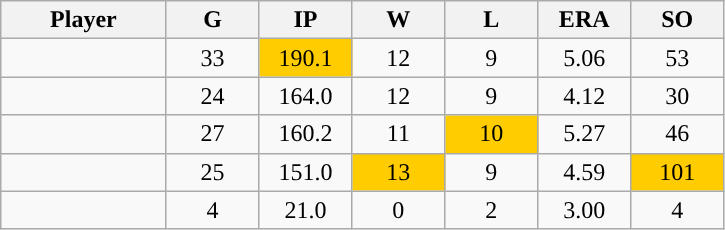<table class="wikitable sortable">
<tr>
<th bgcolor="#DDDDFF" width="16%">Player</th>
<th bgcolor="#DDDDFF" width="9%">G</th>
<th bgcolor="#DDDDFF" width="9%">IP</th>
<th bgcolor="#DDDDFF" width="9%">W</th>
<th bgcolor="#DDDDFF" width="9%">L</th>
<th bgcolor="#DDDDFF" width="9%">ERA</th>
<th bgcolor="#DDDDFF" width="9%">SO</th>
</tr>
<tr align="center">
<td></td>
<td>33</td>
<td style="background:#fc0;">190.1</td>
<td>12</td>
<td>9</td>
<td>5.06</td>
<td>53</td>
</tr>
<tr align="center">
<td></td>
<td>24</td>
<td>164.0</td>
<td>12</td>
<td>9</td>
<td>4.12</td>
<td>30</td>
</tr>
<tr align="center">
<td></td>
<td>27</td>
<td>160.2</td>
<td>11</td>
<td style="background:#fc0;">10</td>
<td>5.27</td>
<td>46</td>
</tr>
<tr align="center">
<td></td>
<td>25</td>
<td>151.0</td>
<td style="background:#fc0;">13</td>
<td>9</td>
<td>4.59</td>
<td style="background:#fc0;">101</td>
</tr>
<tr align="center">
<td></td>
<td>4</td>
<td>21.0</td>
<td>0</td>
<td>2</td>
<td>3.00</td>
<td>4</td>
</tr>
</table>
